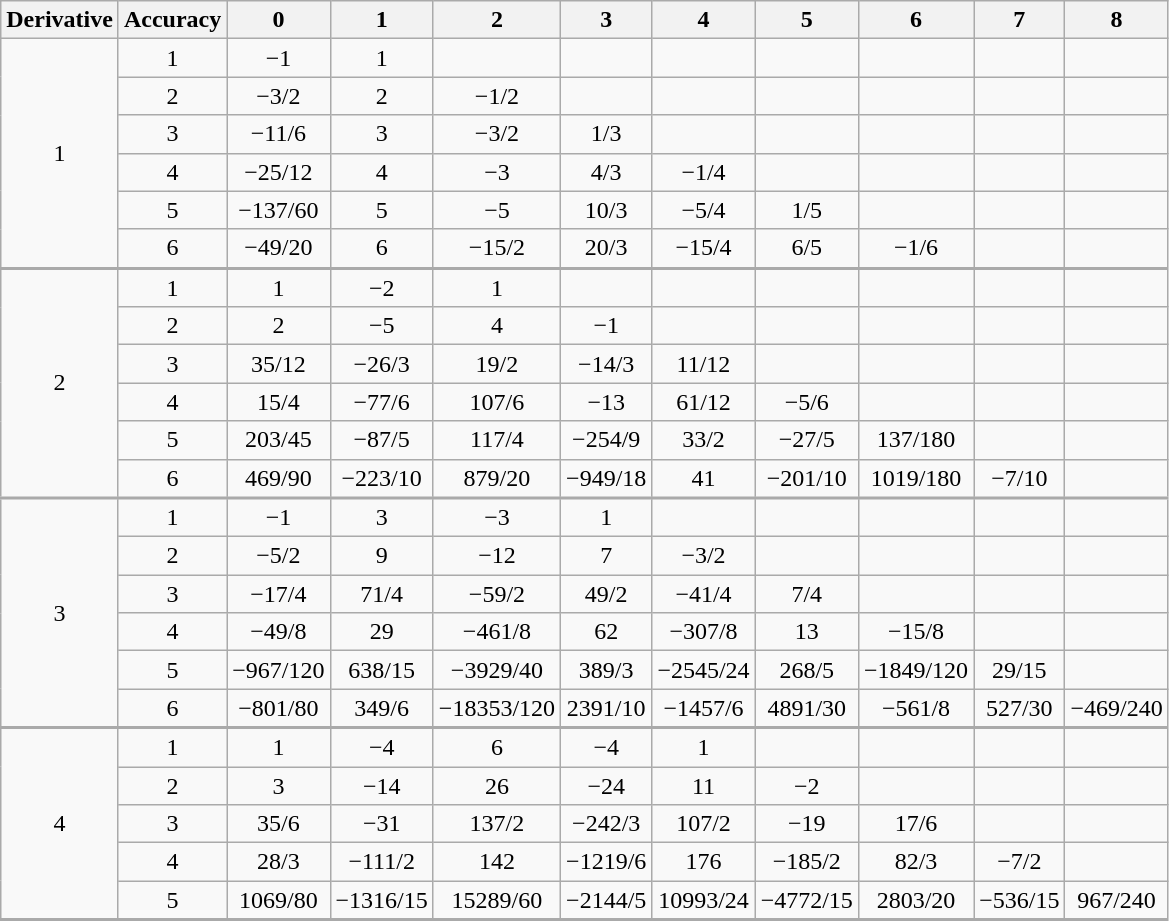<table class="wikitable" style="text-align:center">
<tr>
<th>Derivative</th>
<th>Accuracy</th>
<th>0</th>
<th>1</th>
<th>2</th>
<th>3</th>
<th>4</th>
<th>5</th>
<th>6</th>
<th>7</th>
<th>8</th>
</tr>
<tr>
<td rowspan="6">1</td>
<td>1</td>
<td>−1</td>
<td>1</td>
<td> </td>
<td> </td>
<td> </td>
<td> </td>
<td> </td>
<td> </td>
<td> </td>
</tr>
<tr>
<td>2</td>
<td>−3/2</td>
<td>2</td>
<td>−1/2</td>
<td> </td>
<td> </td>
<td> </td>
<td> </td>
<td> </td>
<td> </td>
</tr>
<tr>
<td>3</td>
<td>−11/6</td>
<td>3</td>
<td>−3/2</td>
<td>1/3</td>
<td> </td>
<td> </td>
<td> </td>
<td> </td>
<td> </td>
</tr>
<tr>
<td>4</td>
<td>−25/12</td>
<td>4</td>
<td>−3</td>
<td>4/3</td>
<td>−1/4</td>
<td> </td>
<td> </td>
<td> </td>
<td> </td>
</tr>
<tr>
<td>5</td>
<td>−137/60</td>
<td>5</td>
<td>−5</td>
<td>10/3</td>
<td>−5/4</td>
<td>1/5</td>
<td> </td>
<td> </td>
<td> </td>
</tr>
<tr style="border-bottom: 2px solid #aaa;">
<td>6</td>
<td>−49/20</td>
<td>6</td>
<td>−15/2</td>
<td>20/3</td>
<td>−15/4</td>
<td>6/5</td>
<td>−1/6</td>
<td> </td>
<td> </td>
</tr>
<tr>
<td rowspan="6">2</td>
<td>1</td>
<td>1</td>
<td>−2</td>
<td>1</td>
<td> </td>
<td> </td>
<td> </td>
<td> </td>
<td> </td>
<td> </td>
</tr>
<tr>
<td>2</td>
<td>2</td>
<td>−5</td>
<td>4</td>
<td>−1</td>
<td> </td>
<td> </td>
<td> </td>
<td> </td>
<td> </td>
</tr>
<tr>
<td>3</td>
<td>35/12</td>
<td>−26/3</td>
<td>19/2</td>
<td>−14/3</td>
<td>11/12</td>
<td> </td>
<td> </td>
<td> </td>
<td> </td>
</tr>
<tr>
<td>4</td>
<td>15/4</td>
<td>−77/6</td>
<td>107/6</td>
<td>−13</td>
<td>61/12</td>
<td>−5/6</td>
<td> </td>
<td> </td>
<td> </td>
</tr>
<tr>
<td>5</td>
<td>203/45</td>
<td>−87/5</td>
<td>117/4</td>
<td>−254/9</td>
<td>33/2</td>
<td>−27/5</td>
<td>137/180</td>
<td> </td>
<td> </td>
</tr>
<tr style="border-bottom: 2px solid #aaa;">
<td>6</td>
<td>469/90</td>
<td>−223/10</td>
<td>879/20</td>
<td>−949/18</td>
<td>41</td>
<td>−201/10</td>
<td>1019/180</td>
<td>−7/10</td>
<td> </td>
</tr>
<tr>
<td rowspan="6">3</td>
<td>1</td>
<td>−1</td>
<td>3</td>
<td>−3</td>
<td>1</td>
<td> </td>
<td> </td>
<td> </td>
<td> </td>
<td> </td>
</tr>
<tr>
<td>2</td>
<td>−5/2</td>
<td>9</td>
<td>−12</td>
<td>7</td>
<td>−3/2</td>
<td> </td>
<td> </td>
<td> </td>
<td> </td>
</tr>
<tr>
<td>3</td>
<td>−17/4</td>
<td>71/4</td>
<td>−59/2</td>
<td>49/2</td>
<td>−41/4</td>
<td>7/4</td>
<td> </td>
<td> </td>
<td> </td>
</tr>
<tr>
<td>4</td>
<td>−49/8</td>
<td>29</td>
<td>−461/8</td>
<td>62</td>
<td>−307/8</td>
<td>13</td>
<td>−15/8</td>
<td> </td>
<td> </td>
</tr>
<tr>
<td>5</td>
<td>−967/120</td>
<td>638/15</td>
<td>−3929/40</td>
<td>389/3</td>
<td>−2545/24</td>
<td>268/5</td>
<td>−1849/120</td>
<td>29/15</td>
<td> </td>
</tr>
<tr style="border-bottom: 2px solid #aaa;">
<td>6</td>
<td>−801/80</td>
<td>349/6</td>
<td>−18353/120</td>
<td>2391/10</td>
<td>−1457/6</td>
<td>4891/30</td>
<td>−561/8</td>
<td>527/30</td>
<td>−469/240</td>
</tr>
<tr>
<td rowspan="5">4</td>
<td>1</td>
<td>1</td>
<td>−4</td>
<td>6</td>
<td>−4</td>
<td>1</td>
<td> </td>
<td> </td>
<td> </td>
<td> </td>
</tr>
<tr>
<td>2</td>
<td>3</td>
<td>−14</td>
<td>26</td>
<td>−24</td>
<td>11</td>
<td>−2</td>
<td> </td>
<td> </td>
<td> </td>
</tr>
<tr>
<td>3</td>
<td>35/6</td>
<td>−31</td>
<td>137/2</td>
<td>−242/3</td>
<td>107/2</td>
<td>−19</td>
<td>17/6</td>
<td> </td>
<td> </td>
</tr>
<tr>
<td>4</td>
<td>28/3</td>
<td>−111/2</td>
<td>142</td>
<td>−1219/6</td>
<td>176</td>
<td>−185/2</td>
<td>82/3</td>
<td>−7/2</td>
<td> </td>
</tr>
<tr style="border-bottom: 2px solid #aaa;">
<td>5</td>
<td>1069/80</td>
<td>−1316/15</td>
<td>15289/60</td>
<td>−2144/5</td>
<td>10993/24</td>
<td>−4772/15</td>
<td>2803/20</td>
<td>−536/15</td>
<td>967/240</td>
</tr>
</table>
